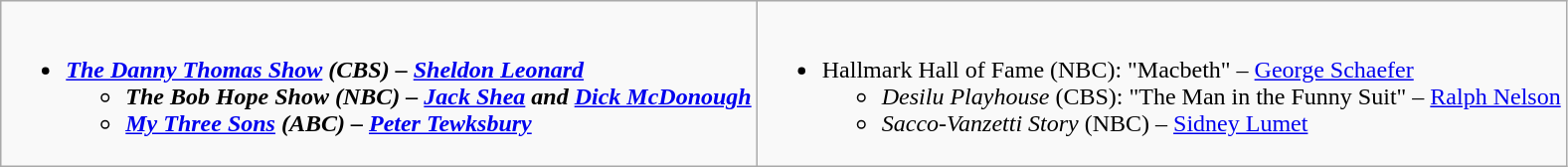<table class="wikitable">
<tr>
<td style="vertical-align:top;"><br><ul><li><strong><em><a href='#'>The Danny Thomas Show</a><em> (CBS) – <a href='#'>Sheldon Leonard</a><strong><ul><li></em>The Bob Hope Show<em> (NBC) – <a href='#'>Jack Shea</a> and <a href='#'>Dick McDonough</a></li><li></em><a href='#'>My Three Sons</a><em> (ABC) – <a href='#'>Peter Tewksbury</a></li></ul></li></ul></td>
<td style="vertical-align:top;"><br><ul><li></em></strong>Hallmark Hall of Fame</em> (NBC): "Macbeth" – <a href='#'>George Schaefer</a></strong><ul><li><em>Desilu Playhouse</em> (CBS): "The Man in the Funny Suit" – <a href='#'>Ralph Nelson</a></li><li><em>Sacco-Vanzetti Story</em> (NBC) – <a href='#'>Sidney Lumet</a></li></ul></li></ul></td>
</tr>
</table>
